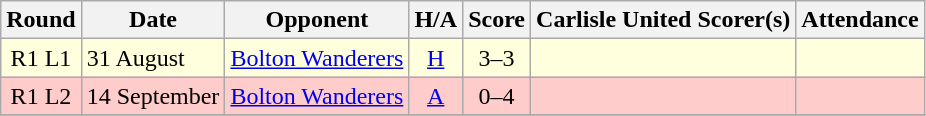<table class="wikitable" style="text-align:center">
<tr>
<th>Round</th>
<th>Date</th>
<th>Opponent</th>
<th>H/A</th>
<th>Score</th>
<th>Carlisle United Scorer(s)</th>
<th>Attendance</th>
</tr>
<tr bgcolor=#ffffdd>
<td>R1 L1</td>
<td align=left>31 August</td>
<td align=left><a href='#'>Bolton Wanderers</a></td>
<td><a href='#'>H</a></td>
<td>3–3</td>
<td align=left></td>
<td></td>
</tr>
<tr bgcolor=#FFCCCC>
<td>R1 L2</td>
<td align=left>14 September</td>
<td align=left><a href='#'>Bolton Wanderers</a></td>
<td><a href='#'>A</a></td>
<td>0–4</td>
<td align=left></td>
<td></td>
</tr>
<tr>
</tr>
</table>
